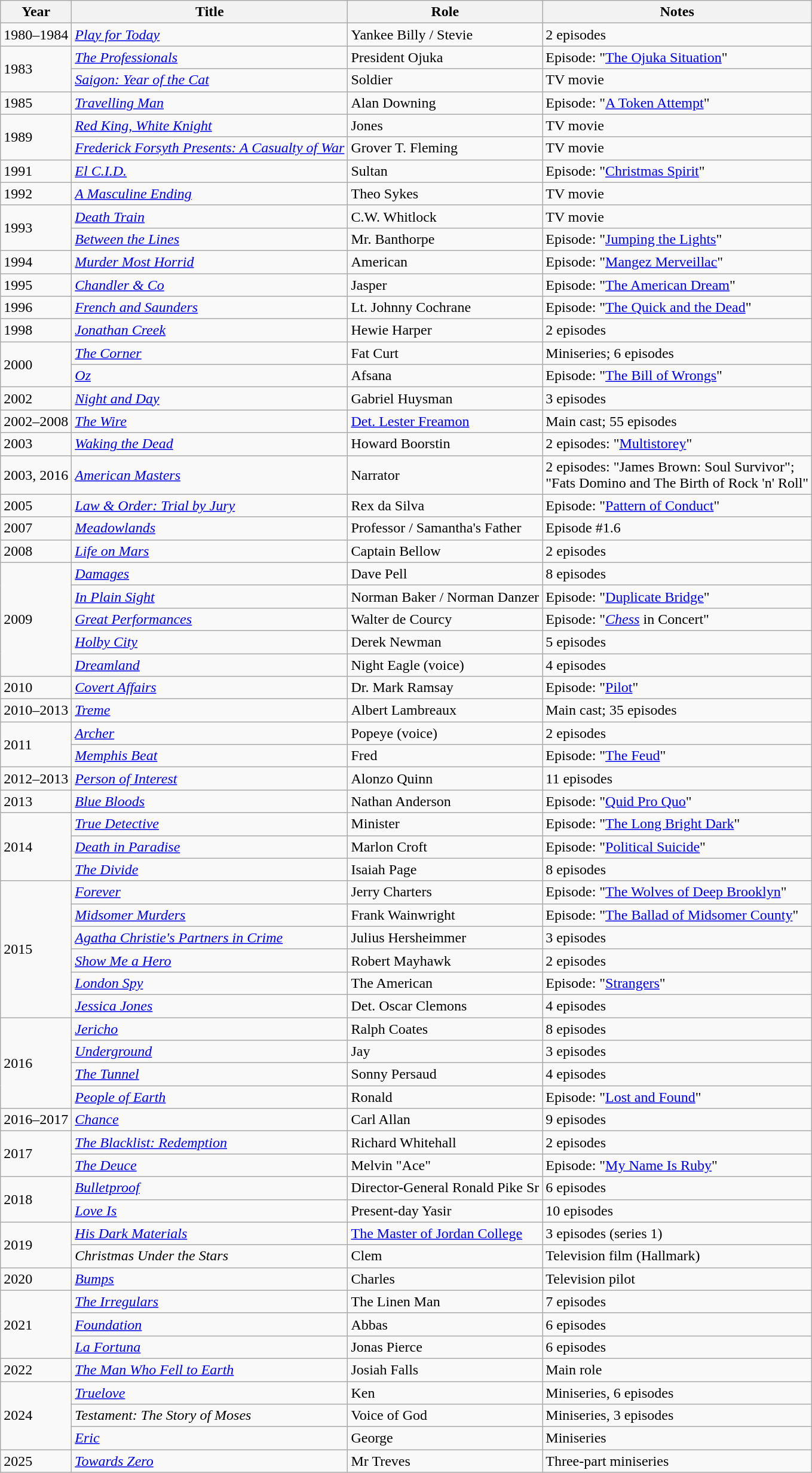<table class = "wikitable sortable">
<tr>
<th>Year</th>
<th>Title</th>
<th>Role</th>
<th class="unsortable">Notes</th>
</tr>
<tr>
<td>1980–1984</td>
<td><em><a href='#'>Play for Today</a></em></td>
<td>Yankee Billy / Stevie</td>
<td>2 episodes</td>
</tr>
<tr>
<td rowspan="2">1983</td>
<td><em><a href='#'>The Professionals</a></em></td>
<td>President Ojuka</td>
<td>Episode: "<a href='#'>The Ojuka Situation</a>"</td>
</tr>
<tr>
<td><em><a href='#'>Saigon: Year of the Cat</a></em></td>
<td>Soldier</td>
<td>TV movie</td>
</tr>
<tr>
<td>1985</td>
<td><em><a href='#'>Travelling Man</a></em></td>
<td>Alan Downing</td>
<td>Episode: "<a href='#'>A Token Attempt</a>"</td>
</tr>
<tr>
<td rowspan="2">1989</td>
<td><em><a href='#'>Red King, White Knight</a></em></td>
<td>Jones</td>
<td>TV movie</td>
</tr>
<tr>
<td><em><a href='#'>Frederick Forsyth Presents: A Casualty of War</a></em></td>
<td>Grover T. Fleming</td>
<td>TV movie</td>
</tr>
<tr>
<td>1991</td>
<td><em><a href='#'>El C.I.D.</a></em></td>
<td>Sultan</td>
<td>Episode: "<a href='#'>Christmas Spirit</a>"</td>
</tr>
<tr>
<td>1992</td>
<td><em><a href='#'>A Masculine Ending</a></em></td>
<td>Theo Sykes</td>
<td>TV movie</td>
</tr>
<tr>
<td rowspan="2">1993</td>
<td><em><a href='#'>Death Train</a></em></td>
<td>C.W. Whitlock</td>
<td>TV movie</td>
</tr>
<tr>
<td><em><a href='#'>Between the Lines</a></em></td>
<td>Mr. Banthorpe</td>
<td>Episode: "<a href='#'>Jumping the Lights</a>"</td>
</tr>
<tr>
<td>1994</td>
<td><em><a href='#'>Murder Most Horrid</a></em></td>
<td>American</td>
<td>Episode: "<a href='#'>Mangez Merveillac</a>"</td>
</tr>
<tr>
<td>1995</td>
<td><em><a href='#'>Chandler & Co</a></em></td>
<td>Jasper</td>
<td>Episode: "<a href='#'>The American Dream</a>"</td>
</tr>
<tr>
<td>1996</td>
<td><em><a href='#'>French and Saunders</a></em></td>
<td>Lt. Johnny Cochrane</td>
<td>Episode: "<a href='#'>The Quick and the Dead</a>"</td>
</tr>
<tr>
<td>1998</td>
<td><em><a href='#'>Jonathan Creek</a></em></td>
<td>Hewie Harper</td>
<td>2 episodes</td>
</tr>
<tr>
<td rowspan="2">2000</td>
<td><em><a href='#'>The Corner</a></em></td>
<td>Fat Curt</td>
<td>Miniseries; 6 episodes</td>
</tr>
<tr>
<td><em><a href='#'>Oz</a></em></td>
<td>Afsana</td>
<td>Episode: "<a href='#'>The Bill of Wrongs</a>"</td>
</tr>
<tr>
<td>2002</td>
<td><em><a href='#'>Night and Day</a></em></td>
<td>Gabriel Huysman</td>
<td>3 episodes</td>
</tr>
<tr>
<td>2002–2008</td>
<td><em><a href='#'>The Wire</a></em></td>
<td><a href='#'>Det. Lester Freamon</a></td>
<td>Main cast; 55 episodes</td>
</tr>
<tr>
<td>2003</td>
<td><em><a href='#'>Waking the Dead</a></em></td>
<td>Howard Boorstin</td>
<td>2 episodes: "<a href='#'>Multistorey</a>"</td>
</tr>
<tr>
<td>2003, 2016</td>
<td><em><a href='#'>American Masters</a></em></td>
<td>Narrator</td>
<td>2 episodes: "James Brown: Soul Survivor";<br>"Fats Domino and The Birth of Rock 'n' Roll"</td>
</tr>
<tr>
<td>2005</td>
<td><em><a href='#'>Law & Order: Trial by Jury</a></em></td>
<td>Rex da Silva</td>
<td>Episode: "<a href='#'>Pattern of Conduct</a>"</td>
</tr>
<tr>
<td>2007</td>
<td><em><a href='#'>Meadowlands</a></em></td>
<td>Professor / Samantha's Father</td>
<td>Episode #1.6</td>
</tr>
<tr>
<td>2008</td>
<td><em><a href='#'>Life on Mars</a></em></td>
<td>Captain Bellow</td>
<td>2 episodes</td>
</tr>
<tr>
<td rowspan="5">2009</td>
<td><em><a href='#'>Damages</a></em></td>
<td>Dave Pell</td>
<td>8 episodes</td>
</tr>
<tr>
<td><em><a href='#'>In Plain Sight</a></em></td>
<td>Norman Baker / Norman Danzer</td>
<td>Episode: "<a href='#'>Duplicate Bridge</a>"</td>
</tr>
<tr>
<td><em><a href='#'>Great Performances</a></em></td>
<td>Walter de Courcy</td>
<td>Episode: "<em><a href='#'>Chess</a></em> in Concert"</td>
</tr>
<tr>
<td><em><a href='#'>Holby City</a></em></td>
<td>Derek Newman</td>
<td>5 episodes</td>
</tr>
<tr>
<td><em><a href='#'>Dreamland</a></em></td>
<td>Night Eagle (voice)</td>
<td>4 episodes</td>
</tr>
<tr>
<td>2010</td>
<td><em><a href='#'>Covert Affairs</a></em></td>
<td>Dr. Mark Ramsay</td>
<td>Episode: "<a href='#'>Pilot</a>"</td>
</tr>
<tr>
<td>2010–2013</td>
<td><em><a href='#'>Treme</a></em></td>
<td>Albert Lambreaux</td>
<td>Main cast; 35 episodes</td>
</tr>
<tr>
<td rowspan="2">2011</td>
<td><em><a href='#'>Archer</a></em></td>
<td>Popeye (voice)</td>
<td>2 episodes</td>
</tr>
<tr>
<td><em><a href='#'>Memphis Beat</a></em></td>
<td>Fred</td>
<td>Episode: "<a href='#'>The Feud</a>"</td>
</tr>
<tr>
<td>2012–2013</td>
<td><em><a href='#'>Person of Interest</a></em></td>
<td>Alonzo Quinn</td>
<td>11 episodes</td>
</tr>
<tr>
<td>2013</td>
<td><em><a href='#'>Blue Bloods</a></em></td>
<td>Nathan Anderson</td>
<td>Episode: "<a href='#'>Quid Pro Quo</a>"</td>
</tr>
<tr>
<td rowspan="3">2014</td>
<td><em><a href='#'>True Detective</a></em></td>
<td>Minister</td>
<td>Episode: "<a href='#'>The Long Bright Dark</a>"</td>
</tr>
<tr>
<td><em><a href='#'>Death in Paradise</a></em></td>
<td>Marlon Croft</td>
<td>Episode: "<a href='#'>Political Suicide</a>"</td>
</tr>
<tr>
<td><em><a href='#'>The Divide</a></em></td>
<td>Isaiah Page</td>
<td>8 episodes</td>
</tr>
<tr>
<td rowspan="6">2015</td>
<td><em><a href='#'>Forever</a></em></td>
<td>Jerry Charters</td>
<td>Episode: "<a href='#'>The Wolves of Deep Brooklyn</a>"</td>
</tr>
<tr>
<td><em><a href='#'>Midsomer Murders</a></em></td>
<td>Frank Wainwright</td>
<td>Episode: "<a href='#'>The Ballad of Midsomer County</a>"</td>
</tr>
<tr>
<td><em><a href='#'>Agatha Christie's Partners in Crime</a></em></td>
<td>Julius Hersheimmer</td>
<td>3 episodes</td>
</tr>
<tr>
<td><em><a href='#'>Show Me a Hero</a></em></td>
<td>Robert Mayhawk</td>
<td>2 episodes</td>
</tr>
<tr>
<td><em><a href='#'>London Spy</a></em></td>
<td>The American</td>
<td>Episode: "<a href='#'>Strangers</a>"</td>
</tr>
<tr>
<td><em><a href='#'>Jessica Jones</a></em></td>
<td>Det. Oscar Clemons</td>
<td>4 episodes</td>
</tr>
<tr>
<td rowspan="4">2016</td>
<td><em><a href='#'>Jericho</a></em></td>
<td>Ralph Coates</td>
<td>8 episodes</td>
</tr>
<tr>
<td><em><a href='#'>Underground</a></em></td>
<td>Jay</td>
<td>3 episodes</td>
</tr>
<tr>
<td><em><a href='#'>The Tunnel</a></em></td>
<td>Sonny Persaud</td>
<td>4 episodes</td>
</tr>
<tr>
<td><em><a href='#'>People of Earth</a></em></td>
<td>Ronald</td>
<td>Episode: "<a href='#'>Lost and Found</a>"</td>
</tr>
<tr>
<td>2016–2017</td>
<td><em><a href='#'>Chance</a></em></td>
<td>Carl Allan</td>
<td>9 episodes</td>
</tr>
<tr>
<td rowspan="2">2017</td>
<td><em><a href='#'>The Blacklist: Redemption</a></em></td>
<td>Richard Whitehall</td>
<td>2 episodes</td>
</tr>
<tr>
<td><em><a href='#'>The Deuce</a></em></td>
<td>Melvin "Ace"</td>
<td>Episode: "<a href='#'>My Name Is Ruby</a>"</td>
</tr>
<tr>
<td rowspan="2">2018</td>
<td><em><a href='#'>Bulletproof</a></em></td>
<td>Director-General Ronald Pike Sr</td>
<td>6 episodes</td>
</tr>
<tr>
<td><em><a href='#'>Love Is</a></em></td>
<td>Present-day Yasir</td>
<td>10 episodes</td>
</tr>
<tr>
<td rowspan="2">2019</td>
<td><em><a href='#'>His Dark Materials</a></em></td>
<td><a href='#'>The Master of Jordan College</a></td>
<td>3 episodes (series 1)</td>
</tr>
<tr>
<td><em>Christmas Under the Stars</em></td>
<td>Clem</td>
<td>Television film (Hallmark)</td>
</tr>
<tr>
<td>2020</td>
<td><em><a href='#'>Bumps</a></em></td>
<td>Charles</td>
<td>Television pilot</td>
</tr>
<tr>
<td rowspan="3">2021</td>
<td><em><a href='#'>The Irregulars</a></em></td>
<td>The Linen Man</td>
<td>7 episodes</td>
</tr>
<tr>
<td><em><a href='#'>Foundation</a></em></td>
<td>Abbas</td>
<td>6 episodes</td>
</tr>
<tr>
<td><em><a href='#'>La Fortuna</a></em></td>
<td>Jonas Pierce</td>
<td>6 episodes</td>
</tr>
<tr>
<td>2022</td>
<td><em><a href='#'>The Man Who Fell to Earth</a></em></td>
<td>Josiah Falls</td>
<td>Main role</td>
</tr>
<tr>
<td rowspan="3">2024</td>
<td><em><a href='#'>Truelove</a></em></td>
<td>Ken</td>
<td>Miniseries, 6 episodes </td>
</tr>
<tr>
<td><em>Testament: The Story of Moses</em></td>
<td>Voice of God</td>
<td>Miniseries, 3 episodes</td>
</tr>
<tr>
<td><em><a href='#'>Eric</a></em></td>
<td>George</td>
<td>Miniseries</td>
</tr>
<tr>
<td>2025</td>
<td><em><a href='#'>Towards Zero</a></em></td>
<td>Mr Treves</td>
<td>Three-part miniseries</td>
</tr>
</table>
